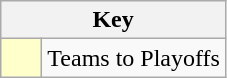<table class="wikitable" style="text-align: center;">
<tr>
<th colspan=2>Key</th>
</tr>
<tr>
<td style="background:#ffffcc; width:20px;"></td>
<td align=left>Teams to Playoffs</td>
</tr>
</table>
